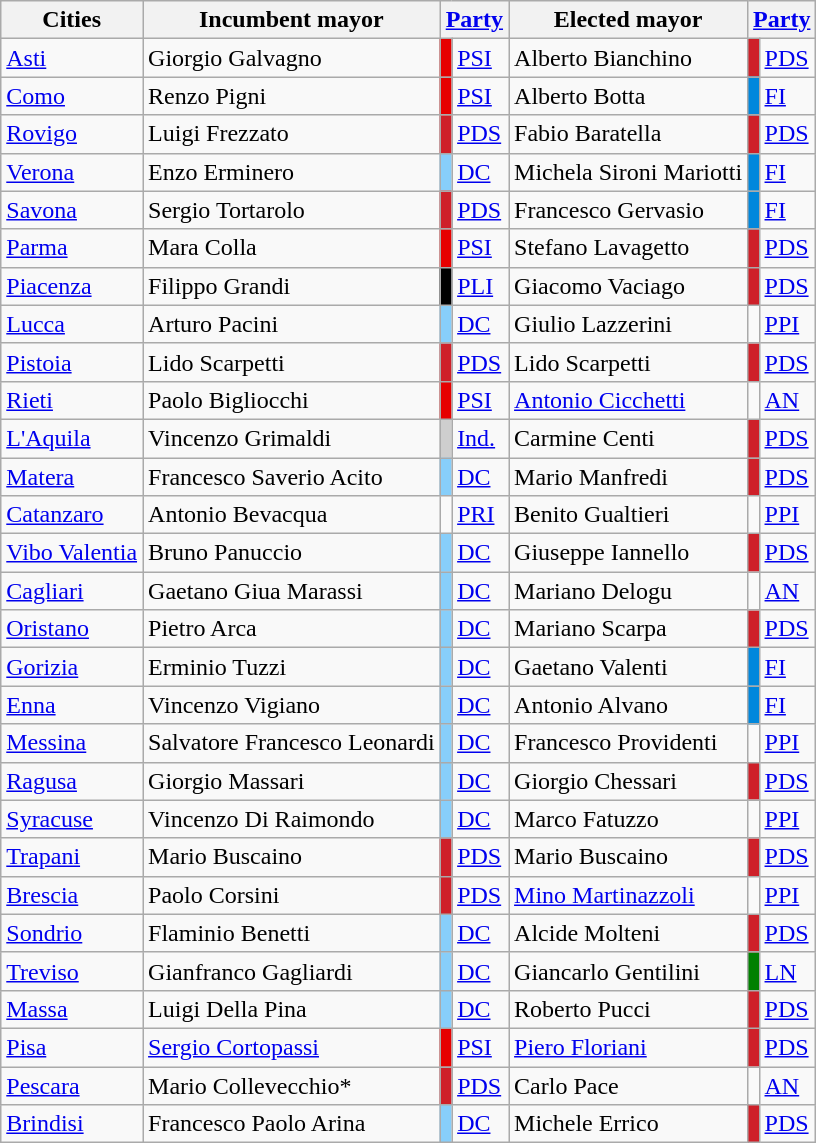<table class="wikitable sortable centre">
<tr>
<th>Cities</th>
<th>Incumbent mayor</th>
<th colspan=2><a href='#'>Party</a></th>
<th>Elected mayor</th>
<th colspan=2><a href='#'>Party</a></th>
</tr>
<tr>
<td><a href='#'>Asti</a></td>
<td>Giorgio Galvagno</td>
<td bgcolor=#e60000></td>
<td><a href='#'>PSI</a></td>
<td>Alberto Bianchino</td>
<td bgcolor=#ce2029></td>
<td><a href='#'>PDS</a></td>
</tr>
<tr>
<td><a href='#'>Como</a></td>
<td>Renzo Pigni</td>
<td bgcolor=#e60000></td>
<td><a href='#'>PSI</a></td>
<td>Alberto Botta</td>
<td bgcolor=#0087DC></td>
<td><a href='#'>FI</a></td>
</tr>
<tr>
<td><a href='#'>Rovigo</a></td>
<td>Luigi Frezzato</td>
<td bgcolor=#ce2029></td>
<td><a href='#'>PDS</a></td>
<td>Fabio Baratella</td>
<td bgcolor=#ce2029></td>
<td><a href='#'>PDS</a></td>
</tr>
<tr>
<td><a href='#'>Verona</a></td>
<td>Enzo Erminero</td>
<td bgcolor=#87cefa></td>
<td><a href='#'>DC</a></td>
<td>Michela Sironi Mariotti</td>
<td bgcolor=#0087dc></td>
<td><a href='#'>FI</a></td>
</tr>
<tr>
<td><a href='#'>Savona</a></td>
<td>Sergio Tortarolo</td>
<td bgcolor=#ce2029></td>
<td><a href='#'>PDS</a></td>
<td>Francesco Gervasio</td>
<td bgcolor=#0087DC></td>
<td><a href='#'>FI</a></td>
</tr>
<tr>
<td><a href='#'>Parma</a></td>
<td>Mara Colla</td>
<td bgcolor=#e60000></td>
<td><a href='#'>PSI</a></td>
<td>Stefano Lavagetto</td>
<td bgcolor=#ce2029></td>
<td><a href='#'>PDS</a></td>
</tr>
<tr>
<td><a href='#'>Piacenza</a></td>
<td>Filippo Grandi</td>
<td bgcolor=#p></td>
<td><a href='#'>PLI</a></td>
<td>Giacomo Vaciago</td>
<td bgcolor=#ce2029></td>
<td><a href='#'>PDS</a></td>
</tr>
<tr>
<td><a href='#'>Lucca</a></td>
<td>Arturo Pacini</td>
<td bgcolor=#87cefa></td>
<td><a href='#'>DC</a></td>
<td>Giulio Lazzerini</td>
<td bgcolor=></td>
<td><a href='#'>PPI</a></td>
</tr>
<tr>
<td><a href='#'>Pistoia</a></td>
<td>Lido Scarpetti</td>
<td bgcolor=#ce2029></td>
<td><a href='#'>PDS</a></td>
<td>Lido Scarpetti</td>
<td bgcolor=#ce2029></td>
<td><a href='#'>PDS</a></td>
</tr>
<tr>
<td><a href='#'>Rieti</a></td>
<td>Paolo Bigliocchi</td>
<td bgcolor=#e60000></td>
<td><a href='#'>PSI</a></td>
<td><a href='#'>Antonio Cicchetti</a></td>
<td bgcolor=></td>
<td><a href='#'>AN</a></td>
</tr>
<tr>
<td><a href='#'>L'Aquila</a></td>
<td>Vincenzo Grimaldi</td>
<td bgcolor=#CECECE></td>
<td><a href='#'>Ind.</a></td>
<td>Carmine Centi</td>
<td bgcolor=#ce2029></td>
<td><a href='#'>PDS</a></td>
</tr>
<tr>
<td><a href='#'>Matera</a></td>
<td>Francesco Saverio Acito</td>
<td bgcolor=#87cefa></td>
<td><a href='#'>DC</a></td>
<td>Mario Manfredi</td>
<td bgcolor=#ce2029></td>
<td><a href='#'>PDS</a></td>
</tr>
<tr>
<td><a href='#'>Catanzaro</a></td>
<td>Antonio Bevacqua</td>
<td bgcolor=></td>
<td><a href='#'>PRI</a></td>
<td>Benito Gualtieri</td>
<td bgcolor=></td>
<td><a href='#'>PPI</a></td>
</tr>
<tr>
<td><a href='#'>Vibo Valentia</a></td>
<td>Bruno Panuccio</td>
<td bgcolor=#87cefa></td>
<td><a href='#'>DC</a></td>
<td>Giuseppe Iannello</td>
<td bgcolor=#ce2029></td>
<td><a href='#'>PDS</a></td>
</tr>
<tr>
<td><a href='#'>Cagliari</a></td>
<td>Gaetano Giua Marassi</td>
<td bgcolor=#87cefa></td>
<td><a href='#'>DC</a></td>
<td>Mariano Delogu</td>
<td bgcolor=></td>
<td><a href='#'>AN</a></td>
</tr>
<tr>
<td><a href='#'>Oristano</a></td>
<td>Pietro Arca</td>
<td bgcolor=#87cefa></td>
<td><a href='#'>DC</a></td>
<td>Mariano Scarpa</td>
<td bgcolor=#ce2029></td>
<td><a href='#'>PDS</a></td>
</tr>
<tr>
<td><a href='#'>Gorizia</a></td>
<td>Erminio Tuzzi</td>
<td bgcolor=#87cefa></td>
<td><a href='#'>DC</a></td>
<td>Gaetano Valenti</td>
<td bgcolor=#0087dc></td>
<td><a href='#'>FI</a></td>
</tr>
<tr>
<td><a href='#'>Enna</a></td>
<td>Vincenzo Vigiano</td>
<td bgcolor=#87cefa></td>
<td><a href='#'>DC</a></td>
<td>Antonio Alvano</td>
<td bgcolor=#0087dc></td>
<td><a href='#'>FI</a></td>
</tr>
<tr>
<td><a href='#'>Messina</a></td>
<td>Salvatore Francesco Leonardi</td>
<td bgcolor=#87cefa></td>
<td><a href='#'>DC</a></td>
<td>Francesco Providenti</td>
<td bgcolor=></td>
<td><a href='#'>PPI</a></td>
</tr>
<tr>
<td><a href='#'>Ragusa</a></td>
<td>Giorgio Massari</td>
<td bgcolor=#87cefa></td>
<td><a href='#'>DC</a></td>
<td>Giorgio Chessari</td>
<td bgcolor=#ce2029></td>
<td><a href='#'>PDS</a></td>
</tr>
<tr>
<td><a href='#'>Syracuse</a></td>
<td>Vincenzo Di Raimondo</td>
<td bgcolor=#87cefa></td>
<td><a href='#'>DC</a></td>
<td>Marco Fatuzzo</td>
<td bgcolor=></td>
<td><a href='#'>PPI</a></td>
</tr>
<tr>
<td><a href='#'>Trapani</a></td>
<td>Mario Buscaino</td>
<td bgcolor=#ce2029></td>
<td><a href='#'>PDS</a></td>
<td>Mario Buscaino</td>
<td bgcolor=#ce2029></td>
<td><a href='#'>PDS</a></td>
</tr>
<tr>
<td><a href='#'>Brescia</a></td>
<td>Paolo Corsini</td>
<td bgcolor=#ce2029></td>
<td><a href='#'>PDS</a></td>
<td><a href='#'>Mino Martinazzoli</a></td>
<td bgcolor=></td>
<td><a href='#'>PPI</a></td>
</tr>
<tr>
<td><a href='#'>Sondrio</a></td>
<td>Flaminio Benetti</td>
<td bgcolor=#87cefa></td>
<td><a href='#'>DC</a></td>
<td>Alcide Molteni</td>
<td bgcolor=#ce2029></td>
<td><a href='#'>PDS</a></td>
</tr>
<tr>
<td><a href='#'>Treviso</a></td>
<td>Gianfranco Gagliardi</td>
<td bgcolor=#87cefa></td>
<td><a href='#'>DC</a></td>
<td>Giancarlo Gentilini</td>
<td bgcolor=#008000></td>
<td><a href='#'>LN</a></td>
</tr>
<tr>
<td><a href='#'>Massa</a></td>
<td>Luigi Della Pina</td>
<td bgcolor=#87cefa></td>
<td><a href='#'>DC</a></td>
<td>Roberto Pucci</td>
<td bgcolor=#ce2029></td>
<td><a href='#'>PDS</a></td>
</tr>
<tr>
<td><a href='#'>Pisa</a></td>
<td><a href='#'>Sergio Cortopassi</a></td>
<td bgcolor=#e60000></td>
<td><a href='#'>PSI</a></td>
<td><a href='#'>Piero Floriani</a></td>
<td bgcolor=#ce2029></td>
<td><a href='#'>PDS</a></td>
</tr>
<tr>
<td><a href='#'>Pescara</a></td>
<td>Mario Collevecchio*</td>
<td bgcolor=#ce2029></td>
<td><a href='#'>PDS</a></td>
<td>Carlo Pace</td>
<td bgcolor=></td>
<td><a href='#'>AN</a></td>
</tr>
<tr>
<td><a href='#'>Brindisi</a></td>
<td>Francesco Paolo Arina</td>
<td bgcolor=#87cefa></td>
<td><a href='#'>DC</a></td>
<td>Michele Errico</td>
<td bgcolor=#ce2029></td>
<td><a href='#'>PDS</a></td>
</tr>
</table>
